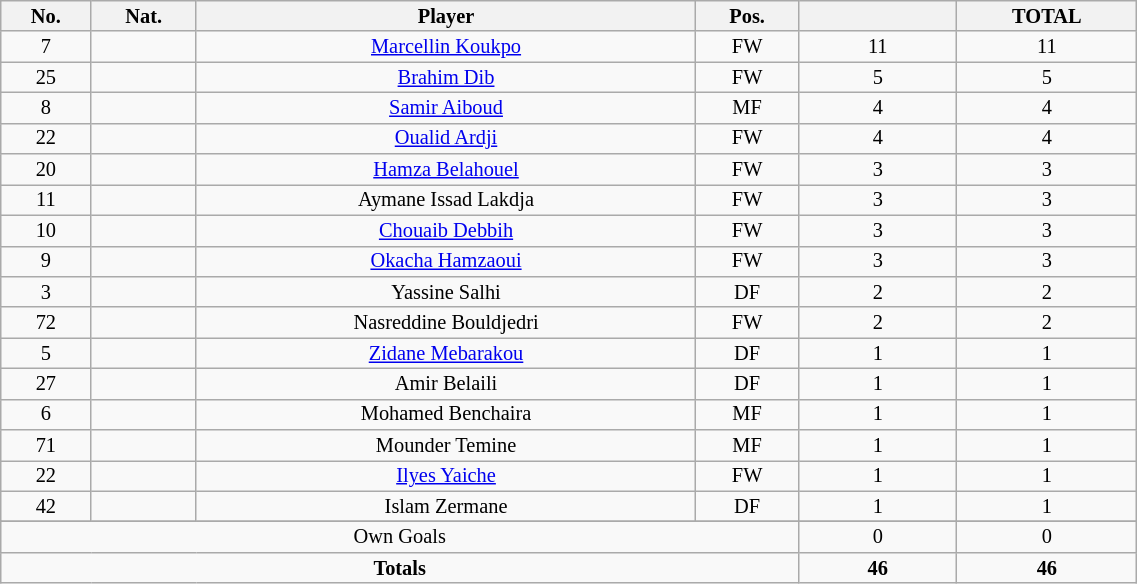<table class="wikitable sortable alternance"  style="font-size:85%; text-align:center; line-height:14px; width:60%;">
<tr>
<th width=10>No.</th>
<th width=10>Nat.</th>
<th width=140>Player</th>
<th width=10>Pos.</th>
<th width=40></th>
<th width=10>TOTAL</th>
</tr>
<tr>
<td>7</td>
<td></td>
<td><a href='#'>Marcellin Koukpo</a></td>
<td>FW</td>
<td>11</td>
<td>11</td>
</tr>
<tr>
<td>25</td>
<td></td>
<td><a href='#'>Brahim Dib</a></td>
<td>FW</td>
<td>5</td>
<td>5</td>
</tr>
<tr>
<td>8</td>
<td></td>
<td><a href='#'>Samir Aiboud</a></td>
<td>MF</td>
<td>4</td>
<td>4</td>
</tr>
<tr>
<td>22</td>
<td></td>
<td><a href='#'>Oualid Ardji</a></td>
<td>FW</td>
<td>4</td>
<td>4</td>
</tr>
<tr>
<td>20</td>
<td></td>
<td><a href='#'>Hamza Belahouel</a></td>
<td>FW</td>
<td>3</td>
<td>3</td>
</tr>
<tr>
<td>11</td>
<td></td>
<td>Aymane Issad Lakdja</td>
<td>FW</td>
<td>3</td>
<td>3</td>
</tr>
<tr>
<td>10</td>
<td></td>
<td><a href='#'>Chouaib Debbih</a></td>
<td>FW</td>
<td>3</td>
<td>3</td>
</tr>
<tr>
<td>9</td>
<td></td>
<td><a href='#'>Okacha Hamzaoui</a></td>
<td>FW</td>
<td>3</td>
<td>3</td>
</tr>
<tr>
<td>3</td>
<td></td>
<td>Yassine Salhi</td>
<td>DF</td>
<td>2</td>
<td>2</td>
</tr>
<tr>
<td>72</td>
<td></td>
<td>Nasreddine Bouldjedri</td>
<td>FW</td>
<td>2</td>
<td>2</td>
</tr>
<tr>
<td>5</td>
<td></td>
<td><a href='#'>Zidane Mebarakou</a></td>
<td>DF</td>
<td>1</td>
<td>1</td>
</tr>
<tr>
<td>27</td>
<td></td>
<td>Amir Belaili</td>
<td>DF</td>
<td>1</td>
<td>1</td>
</tr>
<tr>
<td>6</td>
<td></td>
<td>Mohamed Benchaira</td>
<td>MF</td>
<td>1</td>
<td>1</td>
</tr>
<tr>
<td>71</td>
<td></td>
<td>Mounder Temine</td>
<td>MF</td>
<td>1</td>
<td>1</td>
</tr>
<tr>
<td>22</td>
<td></td>
<td><a href='#'>Ilyes Yaiche</a></td>
<td>FW</td>
<td>1</td>
<td>1</td>
</tr>
<tr>
<td>42</td>
<td></td>
<td>Islam Zermane</td>
<td>DF</td>
<td>1</td>
<td>1</td>
</tr>
<tr>
</tr>
<tr class="sortbottom">
<td colspan="4">Own Goals</td>
<td>0</td>
<td>0</td>
</tr>
<tr class="sortbottom">
<td colspan="4"><strong>Totals</strong></td>
<td><strong>46</strong></td>
<td><strong>46</strong></td>
</tr>
</table>
